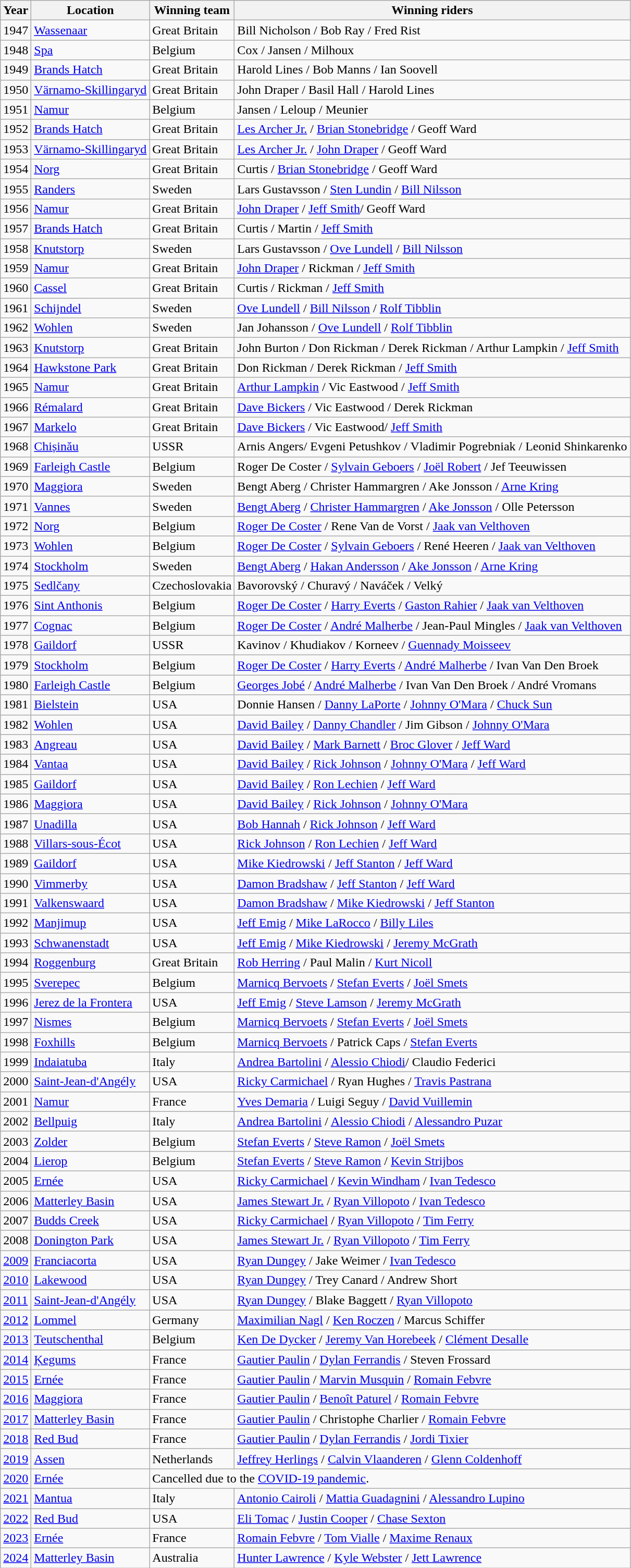<table class="wikitable sortable">
<tr>
<th>Year</th>
<th>Location</th>
<th>Winning team</th>
<th>Winning riders</th>
</tr>
<tr>
<td>1947</td>
<td> <a href='#'>Wassenaar</a></td>
<td> Great Britain</td>
<td>Bill Nicholson / Bob Ray / Fred Rist</td>
</tr>
<tr>
<td>1948</td>
<td> <a href='#'>Spa</a></td>
<td> Belgium</td>
<td>Cox / Jansen / Milhoux</td>
</tr>
<tr>
<td>1949</td>
<td> <a href='#'>Brands Hatch</a></td>
<td> Great Britain</td>
<td>Harold Lines / Bob Manns / Ian Soovell</td>
</tr>
<tr>
<td>1950</td>
<td> <a href='#'>Värnamo-Skillingaryd</a></td>
<td> Great Britain</td>
<td>John Draper / Basil Hall / Harold Lines</td>
</tr>
<tr>
<td>1951</td>
<td> <a href='#'>Namur</a></td>
<td> Belgium</td>
<td>Jansen / Leloup / Meunier</td>
</tr>
<tr>
<td>1952</td>
<td> <a href='#'>Brands Hatch</a></td>
<td> Great Britain</td>
<td><a href='#'>Les Archer Jr.</a> / <a href='#'>Brian Stonebridge</a> / Geoff Ward</td>
</tr>
<tr>
<td>1953</td>
<td> <a href='#'>Värnamo-Skillingaryd</a></td>
<td> Great Britain</td>
<td><a href='#'>Les Archer Jr.</a> / <a href='#'>John Draper</a> / Geoff Ward</td>
</tr>
<tr>
<td>1954</td>
<td> <a href='#'>Norg</a></td>
<td> Great Britain</td>
<td>Curtis / <a href='#'>Brian Stonebridge</a> / Geoff Ward</td>
</tr>
<tr>
<td>1955</td>
<td> <a href='#'>Randers</a></td>
<td> Sweden</td>
<td>Lars Gustavsson / <a href='#'>Sten Lundin</a> / <a href='#'>Bill Nilsson</a></td>
</tr>
<tr>
<td>1956</td>
<td> <a href='#'>Namur</a></td>
<td> Great Britain</td>
<td><a href='#'>John Draper</a> / <a href='#'>Jeff Smith</a>/ Geoff Ward</td>
</tr>
<tr>
<td>1957</td>
<td> <a href='#'>Brands Hatch</a></td>
<td> Great Britain</td>
<td>Curtis / Martin / <a href='#'>Jeff Smith</a></td>
</tr>
<tr>
<td>1958</td>
<td> <a href='#'>Knutstorp</a></td>
<td> Sweden</td>
<td>Lars Gustavsson / <a href='#'>Ove Lundell</a> / <a href='#'>Bill Nilsson</a></td>
</tr>
<tr>
<td>1959</td>
<td> <a href='#'>Namur</a></td>
<td> Great Britain</td>
<td><a href='#'>John Draper</a> / Rickman / <a href='#'>Jeff Smith</a></td>
</tr>
<tr>
<td>1960</td>
<td> <a href='#'>Cassel</a></td>
<td> Great Britain</td>
<td>Curtis / Rickman / <a href='#'>Jeff Smith</a></td>
</tr>
<tr>
<td>1961</td>
<td> <a href='#'>Schijndel</a></td>
<td> Sweden</td>
<td><a href='#'>Ove Lundell</a> / <a href='#'>Bill Nilsson</a> / <a href='#'>Rolf Tibblin</a></td>
</tr>
<tr>
<td>1962</td>
<td> <a href='#'>Wohlen</a></td>
<td> Sweden</td>
<td>Jan Johansson / <a href='#'>Ove Lundell</a> / <a href='#'>Rolf Tibblin</a></td>
</tr>
<tr>
<td>1963</td>
<td> <a href='#'>Knutstorp</a></td>
<td> Great Britain</td>
<td>John Burton / Don Rickman / Derek Rickman / Arthur Lampkin / <a href='#'>Jeff Smith</a></td>
</tr>
<tr>
<td>1964</td>
<td> <a href='#'>Hawkstone Park</a></td>
<td> Great Britain</td>
<td>Don Rickman / Derek Rickman / <a href='#'>Jeff Smith</a></td>
</tr>
<tr>
<td>1965</td>
<td> <a href='#'>Namur</a></td>
<td> Great Britain</td>
<td><a href='#'>Arthur Lampkin</a> / Vic Eastwood / <a href='#'>Jeff Smith</a></td>
</tr>
<tr>
<td>1966</td>
<td> <a href='#'>Rémalard</a></td>
<td> Great Britain</td>
<td><a href='#'>Dave Bickers</a> / Vic Eastwood / Derek Rickman</td>
</tr>
<tr>
<td>1967</td>
<td> <a href='#'>Markelo</a></td>
<td> Great Britain</td>
<td><a href='#'>Dave Bickers</a> / Vic Eastwood/ <a href='#'>Jeff Smith</a></td>
</tr>
<tr>
<td>1968</td>
<td> <a href='#'>Chișinău</a></td>
<td> USSR</td>
<td>Arnis Angers/ Evgeni Petushkov / Vladimir Pogrebniak / Leonid Shinkarenko</td>
</tr>
<tr>
<td>1969</td>
<td> <a href='#'>Farleigh Castle</a></td>
<td> Belgium</td>
<td>Roger De Coster / <a href='#'>Sylvain Geboers</a> / <a href='#'>Joël Robert</a> / Jef Teeuwissen</td>
</tr>
<tr>
<td>1970</td>
<td> <a href='#'>Maggiora</a></td>
<td> Sweden</td>
<td>Bengt Aberg / Christer Hammargren / Ake Jonsson / <a href='#'>Arne Kring</a></td>
</tr>
<tr>
<td>1971</td>
<td> <a href='#'>Vannes</a></td>
<td> Sweden</td>
<td><a href='#'>Bengt Aberg</a> / <a href='#'>Christer Hammargren</a> / <a href='#'>Ake Jonsson</a> / Olle Petersson</td>
</tr>
<tr>
<td>1972</td>
<td> <a href='#'>Norg</a></td>
<td> Belgium</td>
<td><a href='#'>Roger De Coster</a> / Rene Van de Vorst / <a href='#'>Jaak van Velthoven</a></td>
</tr>
<tr>
<td>1973</td>
<td> <a href='#'>Wohlen</a></td>
<td> Belgium</td>
<td><a href='#'>Roger De Coster</a> / <a href='#'>Sylvain Geboers</a> / René Heeren / <a href='#'>Jaak van Velthoven</a></td>
</tr>
<tr>
<td>1974</td>
<td> <a href='#'>Stockholm</a></td>
<td> Sweden</td>
<td><a href='#'>Bengt Aberg</a> / <a href='#'>Hakan Andersson</a> / <a href='#'>Ake Jonsson</a> / <a href='#'>Arne Kring</a></td>
</tr>
<tr>
<td>1975</td>
<td> <a href='#'>Sedlčany</a></td>
<td> Czechoslovakia</td>
<td>Bavorovský / Churavý / Naváček / Velký</td>
</tr>
<tr>
<td>1976</td>
<td> <a href='#'>Sint Anthonis</a></td>
<td> Belgium</td>
<td><a href='#'>Roger De Coster</a> / <a href='#'>Harry Everts</a> / <a href='#'>Gaston Rahier</a> / <a href='#'>Jaak van Velthoven</a></td>
</tr>
<tr>
<td>1977</td>
<td> <a href='#'>Cognac</a></td>
<td> Belgium</td>
<td><a href='#'>Roger De Coster</a> / <a href='#'>André Malherbe</a> / Jean-Paul Mingles / <a href='#'>Jaak van Velthoven</a></td>
</tr>
<tr>
<td>1978</td>
<td> <a href='#'>Gaildorf</a></td>
<td> USSR</td>
<td>Kavinov / Khudiakov / Korneev / <a href='#'>Guennady Moisseev</a></td>
</tr>
<tr>
<td>1979</td>
<td> <a href='#'>Stockholm</a></td>
<td> Belgium</td>
<td><a href='#'>Roger De Coster</a> / <a href='#'>Harry Everts</a> / <a href='#'>André Malherbe</a> / Ivan Van Den Broek</td>
</tr>
<tr>
<td>1980</td>
<td> <a href='#'>Farleigh Castle</a></td>
<td> Belgium</td>
<td><a href='#'>Georges Jobé</a> / <a href='#'>André Malherbe</a> / Ivan Van Den Broek / André Vromans</td>
</tr>
<tr>
<td>1981</td>
<td> <a href='#'>Bielstein</a></td>
<td> USA</td>
<td>Donnie Hansen / <a href='#'>Danny LaPorte</a> / <a href='#'>Johnny O'Mara</a> / <a href='#'>Chuck Sun</a></td>
</tr>
<tr>
<td>1982</td>
<td> <a href='#'>Wohlen</a></td>
<td> USA</td>
<td><a href='#'>David Bailey</a> / <a href='#'>Danny Chandler</a> / Jim Gibson / <a href='#'>Johnny O'Mara</a></td>
</tr>
<tr>
<td>1983</td>
<td> <a href='#'>Angreau</a></td>
<td> USA</td>
<td><a href='#'>David Bailey</a> / <a href='#'>Mark Barnett</a> / <a href='#'>Broc Glover</a> / <a href='#'>Jeff Ward</a></td>
</tr>
<tr>
<td>1984</td>
<td> <a href='#'>Vantaa</a></td>
<td> USA</td>
<td><a href='#'>David Bailey</a> / <a href='#'>Rick Johnson</a> / <a href='#'>Johnny O'Mara</a> / <a href='#'>Jeff Ward</a></td>
</tr>
<tr>
<td>1985</td>
<td> <a href='#'>Gaildorf</a></td>
<td> USA</td>
<td><a href='#'>David Bailey</a> / <a href='#'>Ron Lechien</a> / <a href='#'>Jeff Ward</a></td>
</tr>
<tr>
<td>1986</td>
<td> <a href='#'>Maggiora</a></td>
<td> USA</td>
<td><a href='#'>David Bailey</a> / <a href='#'>Rick Johnson</a> / <a href='#'>Johnny O'Mara</a></td>
</tr>
<tr>
<td>1987</td>
<td> <a href='#'>Unadilla</a></td>
<td> USA</td>
<td><a href='#'>Bob Hannah</a> / <a href='#'>Rick Johnson</a> / <a href='#'>Jeff Ward</a></td>
</tr>
<tr>
<td>1988</td>
<td> <a href='#'>Villars-sous-Écot</a></td>
<td> USA</td>
<td><a href='#'>Rick Johnson</a> / <a href='#'>Ron Lechien</a> / <a href='#'>Jeff Ward</a></td>
</tr>
<tr>
<td>1989</td>
<td> <a href='#'>Gaildorf</a></td>
<td> USA</td>
<td><a href='#'>Mike Kiedrowski</a> / <a href='#'>Jeff Stanton</a> / <a href='#'>Jeff Ward</a></td>
</tr>
<tr>
<td>1990</td>
<td> <a href='#'>Vimmerby</a></td>
<td> USA</td>
<td><a href='#'>Damon Bradshaw</a> / <a href='#'>Jeff Stanton</a> / <a href='#'>Jeff Ward</a></td>
</tr>
<tr>
<td>1991</td>
<td> <a href='#'>Valkenswaard</a></td>
<td> USA</td>
<td><a href='#'>Damon Bradshaw</a> / <a href='#'>Mike Kiedrowski</a> / <a href='#'>Jeff Stanton</a></td>
</tr>
<tr>
<td>1992</td>
<td> <a href='#'>Manjimup</a></td>
<td> USA</td>
<td><a href='#'>Jeff Emig</a> / <a href='#'>Mike LaRocco</a> / <a href='#'>Billy Liles</a></td>
</tr>
<tr>
<td>1993</td>
<td> <a href='#'>Schwanenstadt</a></td>
<td> USA</td>
<td><a href='#'>Jeff Emig</a> / <a href='#'>Mike Kiedrowski</a> / <a href='#'>Jeremy McGrath</a></td>
</tr>
<tr>
<td>1994</td>
<td> <a href='#'>Roggenburg</a></td>
<td> Great Britain</td>
<td><a href='#'>Rob Herring</a> / Paul Malin / <a href='#'>Kurt Nicoll</a></td>
</tr>
<tr>
<td>1995</td>
<td> <a href='#'>Sverepec</a></td>
<td> Belgium</td>
<td><a href='#'>Marnicq Bervoets</a> / <a href='#'>Stefan Everts</a> / <a href='#'>Joël Smets</a></td>
</tr>
<tr>
<td>1996</td>
<td> <a href='#'>Jerez de la Frontera</a></td>
<td> USA</td>
<td><a href='#'>Jeff Emig</a> / <a href='#'>Steve Lamson</a> / <a href='#'>Jeremy McGrath</a></td>
</tr>
<tr>
<td>1997</td>
<td> <a href='#'>Nismes</a></td>
<td> Belgium</td>
<td><a href='#'>Marnicq Bervoets</a> / <a href='#'>Stefan Everts</a> / <a href='#'>Joël Smets</a></td>
</tr>
<tr>
<td>1998</td>
<td> <a href='#'>Foxhills</a></td>
<td> Belgium</td>
<td><a href='#'>Marnicq Bervoets</a> / Patrick Caps / <a href='#'>Stefan Everts</a></td>
</tr>
<tr>
<td>1999</td>
<td> <a href='#'>Indaiatuba</a></td>
<td> Italy</td>
<td><a href='#'>Andrea Bartolini</a> / <a href='#'>Alessio Chiodi</a>/ Claudio Federici</td>
</tr>
<tr>
<td>2000</td>
<td> <a href='#'>Saint-Jean-d'Angély</a></td>
<td> USA</td>
<td><a href='#'>Ricky Carmichael</a> / Ryan Hughes / <a href='#'>Travis Pastrana</a></td>
</tr>
<tr>
<td>2001</td>
<td> <a href='#'>Namur</a></td>
<td> France</td>
<td><a href='#'>Yves Demaria</a> / Luigi Seguy / <a href='#'>David Vuillemin</a></td>
</tr>
<tr>
<td>2002</td>
<td> <a href='#'>Bellpuig</a></td>
<td> Italy</td>
<td><a href='#'>Andrea Bartolini</a> / <a href='#'>Alessio Chiodi</a> / <a href='#'>Alessandro Puzar</a></td>
</tr>
<tr>
<td>2003</td>
<td> <a href='#'>Zolder</a></td>
<td> Belgium</td>
<td><a href='#'>Stefan Everts</a> / <a href='#'>Steve Ramon</a> / <a href='#'>Joël Smets</a></td>
</tr>
<tr>
<td>2004</td>
<td> <a href='#'>Lierop</a></td>
<td> Belgium</td>
<td><a href='#'>Stefan Everts</a> / <a href='#'>Steve Ramon</a> / <a href='#'>Kevin Strijbos</a></td>
</tr>
<tr>
<td>2005</td>
<td> <a href='#'>Ernée</a></td>
<td> USA</td>
<td><a href='#'>Ricky Carmichael</a> / <a href='#'>Kevin Windham</a> / <a href='#'>Ivan Tedesco</a></td>
</tr>
<tr>
<td>2006</td>
<td> <a href='#'>Matterley Basin</a></td>
<td> USA</td>
<td><a href='#'>James Stewart Jr.</a> / <a href='#'>Ryan Villopoto</a> / <a href='#'>Ivan Tedesco</a></td>
</tr>
<tr>
<td>2007</td>
<td> <a href='#'>Budds Creek</a></td>
<td> USA</td>
<td><a href='#'>Ricky Carmichael</a> / <a href='#'>Ryan Villopoto</a> / <a href='#'>Tim Ferry</a></td>
</tr>
<tr>
<td>2008</td>
<td> <a href='#'>Donington Park</a></td>
<td> USA</td>
<td><a href='#'>James Stewart Jr.</a> / <a href='#'>Ryan Villopoto</a> / <a href='#'>Tim Ferry</a></td>
</tr>
<tr>
<td><a href='#'>2009</a></td>
<td> <a href='#'>Franciacorta</a></td>
<td> USA</td>
<td><a href='#'>Ryan Dungey</a> / Jake Weimer / <a href='#'>Ivan Tedesco</a></td>
</tr>
<tr>
<td><a href='#'>2010</a></td>
<td> <a href='#'>Lakewood</a></td>
<td> USA</td>
<td><a href='#'>Ryan Dungey</a> / Trey Canard / Andrew Short</td>
</tr>
<tr>
<td><a href='#'>2011</a></td>
<td> <a href='#'>Saint-Jean-d'Angély</a></td>
<td> USA</td>
<td><a href='#'>Ryan Dungey</a> / Blake Baggett / <a href='#'>Ryan Villopoto</a></td>
</tr>
<tr>
<td><a href='#'>2012</a></td>
<td> <a href='#'>Lommel</a></td>
<td> Germany</td>
<td><a href='#'>Maximilian Nagl</a> / <a href='#'>Ken Roczen</a> / Marcus Schiffer</td>
</tr>
<tr>
<td><a href='#'>2013</a></td>
<td> <a href='#'>Teutschenthal</a></td>
<td> Belgium</td>
<td><a href='#'>Ken De Dycker</a> / <a href='#'>Jeremy Van Horebeek</a> / <a href='#'>Clément Desalle</a></td>
</tr>
<tr>
<td><a href='#'>2014</a></td>
<td> <a href='#'>Ķegums</a></td>
<td> France</td>
<td><a href='#'>Gautier Paulin</a> / <a href='#'>Dylan Ferrandis</a> / Steven Frossard</td>
</tr>
<tr>
<td><a href='#'>2015</a></td>
<td> <a href='#'>Ernée</a></td>
<td> France</td>
<td><a href='#'>Gautier Paulin</a> / <a href='#'>Marvin Musquin</a> / <a href='#'>Romain Febvre</a></td>
</tr>
<tr>
<td><a href='#'>2016</a></td>
<td> <a href='#'>Maggiora</a></td>
<td> France</td>
<td><a href='#'>Gautier Paulin</a> / <a href='#'>Benoît Paturel</a> / <a href='#'>Romain Febvre</a></td>
</tr>
<tr>
<td><a href='#'>2017</a></td>
<td> <a href='#'>Matterley Basin</a></td>
<td> France</td>
<td><a href='#'>Gautier Paulin</a> / Christophe Charlier / <a href='#'>Romain Febvre</a></td>
</tr>
<tr>
<td><a href='#'>2018</a></td>
<td> <a href='#'>Red Bud</a></td>
<td> France</td>
<td><a href='#'>Gautier Paulin</a> / <a href='#'>Dylan Ferrandis</a> / <a href='#'>Jordi Tixier</a></td>
</tr>
<tr>
<td><a href='#'>2019</a></td>
<td> <a href='#'>Assen</a></td>
<td> Netherlands</td>
<td><a href='#'>Jeffrey Herlings</a> / <a href='#'>Calvin Vlaanderen</a> / <a href='#'>Glenn Coldenhoff</a></td>
</tr>
<tr>
<td><a href='#'>2020</a></td>
<td> <a href='#'>Ernée</a></td>
<td colspan=2>Cancelled due to the <a href='#'>COVID-19 pandemic</a>.</td>
</tr>
<tr>
<td><a href='#'>2021</a></td>
<td> <a href='#'>Mantua</a></td>
<td> Italy</td>
<td><a href='#'>Antonio Cairoli</a> / <a href='#'>Mattia Guadagnini</a> / <a href='#'>Alessandro Lupino</a></td>
</tr>
<tr>
<td><a href='#'>2022</a></td>
<td> <a href='#'>Red Bud</a></td>
<td> USA</td>
<td><a href='#'>Eli Tomac</a> / <a href='#'>Justin Cooper</a> / <a href='#'>Chase Sexton</a></td>
</tr>
<tr>
<td><a href='#'>2023</a></td>
<td> <a href='#'>Ernée</a></td>
<td> France</td>
<td><a href='#'>Romain Febvre</a> / <a href='#'>Tom Vialle</a> / <a href='#'>Maxime Renaux</a></td>
</tr>
<tr>
<td><a href='#'>2024</a></td>
<td> <a href='#'>Matterley Basin</a></td>
<td> Australia</td>
<td><a href='#'>Hunter Lawrence</a> / <a href='#'>Kyle Webster</a> / <a href='#'>Jett Lawrence</a></td>
</tr>
</table>
